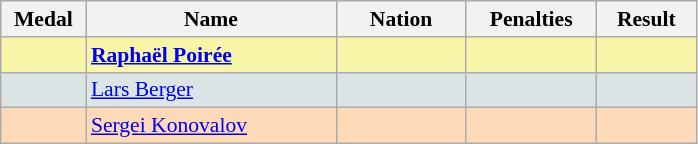<table class=wikitable style="border:1px solid #AAAAAA;font-size:90%">
<tr bgcolor="#E4E4E4">
<th style="border-bottom:1px solid #AAAAAA" width=50>Medal</th>
<th style="border-bottom:1px solid #AAAAAA" width=160>Name</th>
<th style="border-bottom:1px solid #AAAAAA" width=80>Nation</th>
<th style="border-bottom:1px solid #AAAAAA" width=80>Penalties</th>
<th style="border-bottom:1px solid #AAAAAA" width=60>Result</th>
</tr>
<tr bgcolor="#F7F6A8">
<td align="center"></td>
<td><strong><a href='#'>Raphaël Poirée</a></strong></td>
<td align="center"></td>
<td align="center"></td>
<td align="right"></td>
</tr>
<tr bgcolor="#DCE5E5">
<td align="center"></td>
<td><a href='#'>Lars Berger</a></td>
<td align="center"></td>
<td align="center"></td>
<td align="right"></td>
</tr>
<tr bgcolor="#FFDAB9">
<td align="center"></td>
<td><a href='#'>Sergei Konovalov</a></td>
<td align="center"></td>
<td align="center"></td>
<td align="right"></td>
</tr>
</table>
